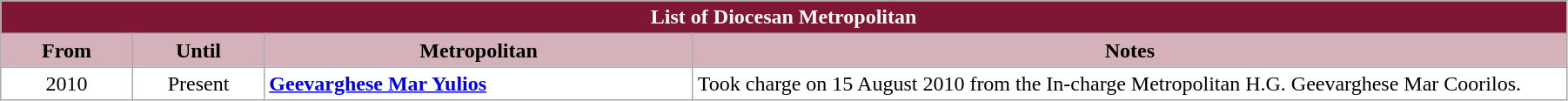<table class="wikitable" style="width: 95%;">
<tr>
<th colspan="4" style="background-color: #7F1734; color: white;">List of Diocesan Metropolitan</th>
</tr>
<tr>
<th style="background-color: #D4B1BB; width: 8%;">From</th>
<th style="background-color: #D4B1BB; width: 8%;">Until</th>
<th style="background-color: #D4B1BB; width: 26%;">Metropolitan</th>
<th style="background-color: #D4B1BB; width: 53%;">Notes</th>
</tr>
<tr valign="top" style="background-color: white;">
<td style="text-align: center;">2010</td>
<td style="text-align: center;">Present</td>
<td><strong><a href='#'>Geevarghese Mar Yulios</a></strong></td>
<td>Took charge on 15 August 2010 from the In-charge Metropolitan H.G. Geevarghese Mar Coorilos.</td>
</tr>
</table>
